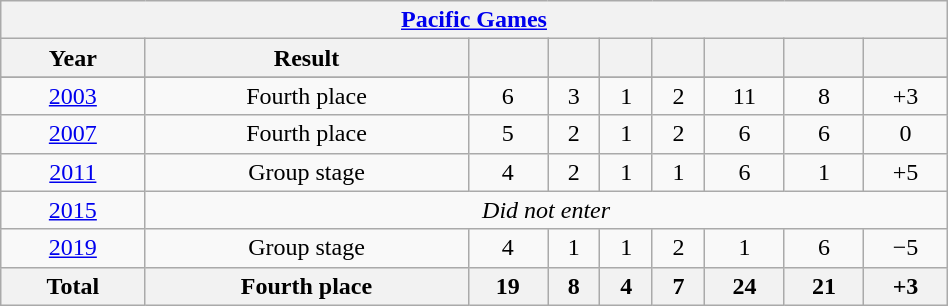<table class="wikitable" style="text-align: center; width:50%;">
<tr>
<th colspan=10><a href='#'>Pacific Games</a></th>
</tr>
<tr>
<th>Year</th>
<th>Result</th>
<th></th>
<th></th>
<th></th>
<th></th>
<th></th>
<th></th>
<th></th>
</tr>
<tr>
</tr>
<tr>
</tr>
<tr>
</tr>
<tr>
<td> <a href='#'>2003</a></td>
<td>Fourth place</td>
<td>6</td>
<td>3</td>
<td>1</td>
<td>2</td>
<td>11</td>
<td>8</td>
<td>+3</td>
</tr>
<tr>
<td> <a href='#'>2007</a></td>
<td>Fourth place</td>
<td>5</td>
<td>2</td>
<td>1</td>
<td>2</td>
<td>6</td>
<td>6</td>
<td>0</td>
</tr>
<tr>
<td> <a href='#'>2011</a></td>
<td>Group stage</td>
<td>4</td>
<td>2</td>
<td>1</td>
<td>1</td>
<td>6</td>
<td>1</td>
<td>+5</td>
</tr>
<tr>
<td> <a href='#'>2015</a></td>
<td colspan=8><em>Did not enter</em></td>
</tr>
<tr>
<td> <a href='#'>2019</a></td>
<td>Group stage</td>
<td>4</td>
<td>1</td>
<td>1</td>
<td>2</td>
<td>1</td>
<td>6</td>
<td>−5</td>
</tr>
<tr>
<th>Total</th>
<th>Fourth place</th>
<th>19</th>
<th>8</th>
<th>4</th>
<th>7</th>
<th>24</th>
<th>21</th>
<th>+3</th>
</tr>
</table>
